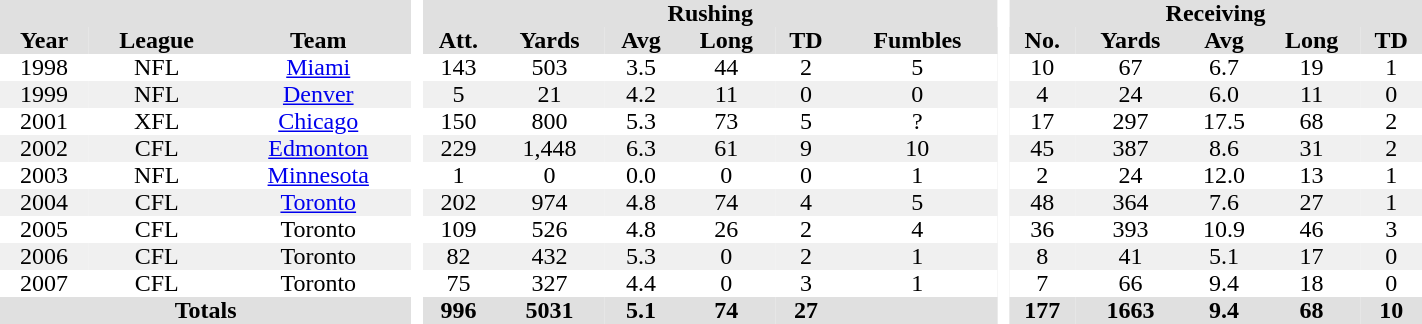<table border="0" cellpadding="0" cellspacing="0" style="width:75%; text-align:center;">
<tr style="background:#e0e0e0;">
<th colspan="3"></th>
<th rowspan="99" bgcolor="#ffffff"> </th>
<th colspan="6">Rushing</th>
<th rowspan="99" bgcolor="#ffffff"> </th>
<th colspan="5">Receiving</th>
</tr>
<tr style="background:#e0e0e0;">
<th>Year</th>
<th>League</th>
<th>Team</th>
<th>Att.</th>
<th>Yards</th>
<th>Avg</th>
<th>Long</th>
<th>TD</th>
<th>Fumbles</th>
<th>No.</th>
<th>Yards</th>
<th>Avg</th>
<th>Long</th>
<th>TD</th>
</tr>
<tr style="text-align:center;">
<td>1998</td>
<td>NFL</td>
<td><a href='#'>Miami</a></td>
<td>143</td>
<td>503</td>
<td>3.5</td>
<td>44</td>
<td>2</td>
<td>5</td>
<td>10</td>
<td>67</td>
<td>6.7</td>
<td>19</td>
<td>1</td>
</tr>
<tr style="text-align:center; background:#f0f0f0;">
<td>1999</td>
<td>NFL</td>
<td><a href='#'>Denver</a></td>
<td>5</td>
<td>21</td>
<td>4.2</td>
<td>11</td>
<td>0</td>
<td>0</td>
<td>4</td>
<td>24</td>
<td>6.0</td>
<td>11</td>
<td>0</td>
</tr>
<tr style="text-align:center;">
<td>2001</td>
<td>XFL</td>
<td><a href='#'>Chicago</a></td>
<td>150</td>
<td>800</td>
<td>5.3</td>
<td>73</td>
<td>5</td>
<td>?</td>
<td>17</td>
<td>297</td>
<td>17.5</td>
<td>68</td>
<td>2</td>
</tr>
<tr style="text-align:center; background:#f0f0f0;">
<td>2002</td>
<td>CFL</td>
<td><a href='#'>Edmonton</a></td>
<td>229</td>
<td>1,448</td>
<td>6.3</td>
<td>61</td>
<td>9</td>
<td>10</td>
<td>45</td>
<td>387</td>
<td>8.6</td>
<td>31</td>
<td>2</td>
</tr>
<tr style="text-align:center;">
<td>2003</td>
<td>NFL</td>
<td><a href='#'>Minnesota</a></td>
<td>1</td>
<td>0</td>
<td>0.0</td>
<td>0</td>
<td>0</td>
<td>1</td>
<td>2</td>
<td>24</td>
<td>12.0</td>
<td>13</td>
<td>1</td>
</tr>
<tr style="text-align:center; background:#f0f0f0;">
<td>2004</td>
<td>CFL</td>
<td><a href='#'>Toronto</a></td>
<td>202</td>
<td>974</td>
<td>4.8</td>
<td>74</td>
<td>4</td>
<td>5</td>
<td>48</td>
<td>364</td>
<td>7.6</td>
<td>27</td>
<td>1</td>
</tr>
<tr style="text-align:center;">
<td>2005</td>
<td>CFL</td>
<td>Toronto</td>
<td>109</td>
<td>526</td>
<td>4.8</td>
<td>26</td>
<td>2</td>
<td>4</td>
<td>36</td>
<td>393</td>
<td>10.9</td>
<td>46</td>
<td>3</td>
</tr>
<tr style="text-align:center; background:#f0f0f0;">
<td>2006</td>
<td>CFL</td>
<td>Toronto</td>
<td>82</td>
<td>432</td>
<td>5.3</td>
<td>0</td>
<td>2</td>
<td>1</td>
<td>8</td>
<td>41</td>
<td>5.1</td>
<td>17</td>
<td>0</td>
</tr>
<tr style="text-align:center;">
<td>2007</td>
<td>CFL</td>
<td>Toronto</td>
<td>75</td>
<td>327</td>
<td>4.4</td>
<td>0</td>
<td>3</td>
<td>1</td>
<td>7</td>
<td>66</td>
<td>9.4</td>
<td>18</td>
<td>0</td>
</tr>
<tr style="background:#e0e0e0;">
<th colspan="3">Totals</th>
<th>996</th>
<th>5031</th>
<th>5.1</th>
<th>74</th>
<th>27</th>
<th></th>
<th>177</th>
<th>1663</th>
<th>9.4</th>
<th>68</th>
<th>10</th>
</tr>
</table>
